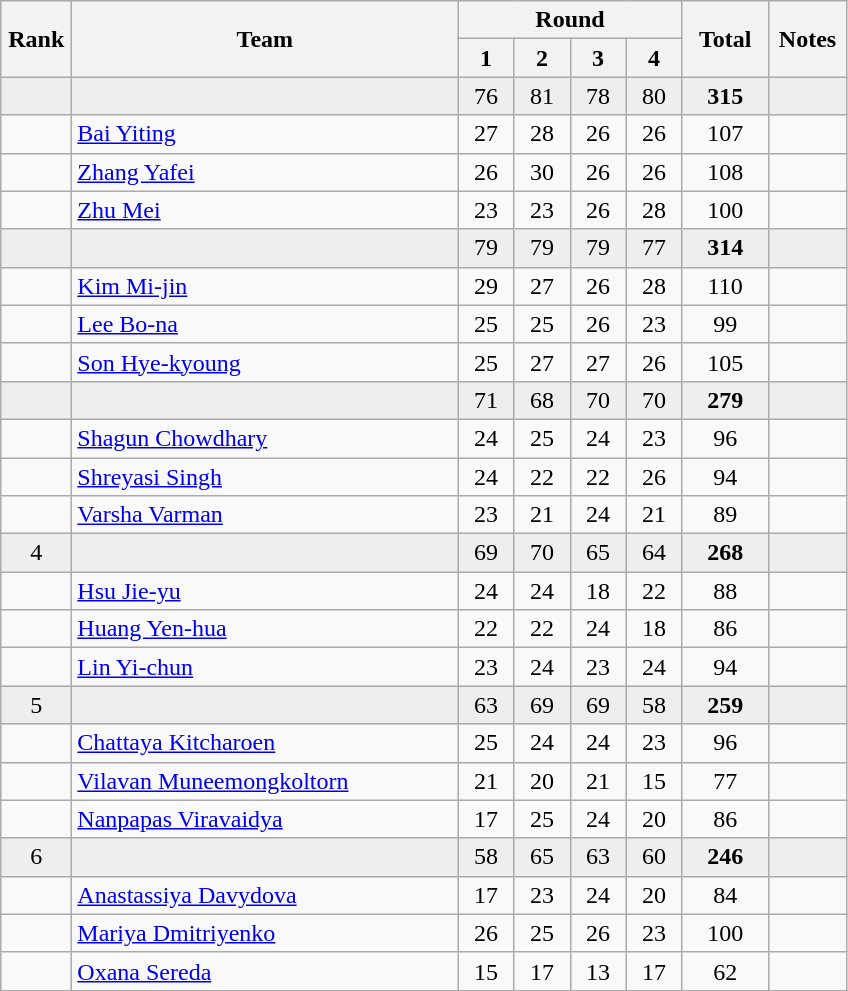<table class="wikitable" style="text-align:center">
<tr>
<th rowspan=2 width=40>Rank</th>
<th rowspan=2 width=250>Team</th>
<th colspan=4>Round</th>
<th rowspan=2 width=50>Total</th>
<th rowspan=2 width=45>Notes</th>
</tr>
<tr>
<th width=30>1</th>
<th width=30>2</th>
<th width=30>3</th>
<th width=30>4</th>
</tr>
<tr bgcolor=eeeeee>
<td></td>
<td align=left></td>
<td>76</td>
<td>81</td>
<td>78</td>
<td>80</td>
<td><strong>315</strong></td>
<td></td>
</tr>
<tr>
<td></td>
<td align=left><a href='#'>Bai Yiting</a></td>
<td>27</td>
<td>28</td>
<td>26</td>
<td>26</td>
<td>107</td>
<td></td>
</tr>
<tr>
<td></td>
<td align=left><a href='#'>Zhang Yafei</a></td>
<td>26</td>
<td>30</td>
<td>26</td>
<td>26</td>
<td>108</td>
<td></td>
</tr>
<tr>
<td></td>
<td align=left><a href='#'>Zhu Mei</a></td>
<td>23</td>
<td>23</td>
<td>26</td>
<td>28</td>
<td>100</td>
<td></td>
</tr>
<tr bgcolor=eeeeee>
<td></td>
<td align=left></td>
<td>79</td>
<td>79</td>
<td>79</td>
<td>77</td>
<td><strong>314</strong></td>
<td></td>
</tr>
<tr>
<td></td>
<td align=left><a href='#'>Kim Mi-jin</a></td>
<td>29</td>
<td>27</td>
<td>26</td>
<td>28</td>
<td>110</td>
<td></td>
</tr>
<tr>
<td></td>
<td align=left><a href='#'>Lee Bo-na</a></td>
<td>25</td>
<td>25</td>
<td>26</td>
<td>23</td>
<td>99</td>
<td></td>
</tr>
<tr>
<td></td>
<td align=left><a href='#'>Son Hye-kyoung</a></td>
<td>25</td>
<td>27</td>
<td>27</td>
<td>26</td>
<td>105</td>
<td></td>
</tr>
<tr bgcolor=eeeeee>
<td></td>
<td align=left></td>
<td>71</td>
<td>68</td>
<td>70</td>
<td>70</td>
<td><strong>279</strong></td>
<td></td>
</tr>
<tr>
<td></td>
<td align=left><a href='#'>Shagun Chowdhary</a></td>
<td>24</td>
<td>25</td>
<td>24</td>
<td>23</td>
<td>96</td>
<td></td>
</tr>
<tr>
<td></td>
<td align=left><a href='#'>Shreyasi Singh</a></td>
<td>24</td>
<td>22</td>
<td>22</td>
<td>26</td>
<td>94</td>
<td></td>
</tr>
<tr>
<td></td>
<td align=left><a href='#'>Varsha Varman</a></td>
<td>23</td>
<td>21</td>
<td>24</td>
<td>21</td>
<td>89</td>
<td></td>
</tr>
<tr bgcolor=eeeeee>
<td>4</td>
<td align=left></td>
<td>69</td>
<td>70</td>
<td>65</td>
<td>64</td>
<td><strong>268</strong></td>
<td></td>
</tr>
<tr>
<td></td>
<td align=left><a href='#'>Hsu Jie-yu</a></td>
<td>24</td>
<td>24</td>
<td>18</td>
<td>22</td>
<td>88</td>
<td></td>
</tr>
<tr>
<td></td>
<td align=left><a href='#'>Huang Yen-hua</a></td>
<td>22</td>
<td>22</td>
<td>24</td>
<td>18</td>
<td>86</td>
<td></td>
</tr>
<tr>
<td></td>
<td align=left><a href='#'>Lin Yi-chun</a></td>
<td>23</td>
<td>24</td>
<td>23</td>
<td>24</td>
<td>94</td>
<td></td>
</tr>
<tr bgcolor=eeeeee>
<td>5</td>
<td align=left></td>
<td>63</td>
<td>69</td>
<td>69</td>
<td>58</td>
<td><strong>259</strong></td>
<td></td>
</tr>
<tr>
<td></td>
<td align=left><a href='#'>Chattaya Kitcharoen</a></td>
<td>25</td>
<td>24</td>
<td>24</td>
<td>23</td>
<td>96</td>
<td></td>
</tr>
<tr>
<td></td>
<td align=left><a href='#'>Vilavan Muneemongkoltorn</a></td>
<td>21</td>
<td>20</td>
<td>21</td>
<td>15</td>
<td>77</td>
<td></td>
</tr>
<tr>
<td></td>
<td align=left><a href='#'>Nanpapas Viravaidya</a></td>
<td>17</td>
<td>25</td>
<td>24</td>
<td>20</td>
<td>86</td>
<td></td>
</tr>
<tr bgcolor=eeeeee>
<td>6</td>
<td align=left></td>
<td>58</td>
<td>65</td>
<td>63</td>
<td>60</td>
<td><strong>246</strong></td>
<td></td>
</tr>
<tr>
<td></td>
<td align=left><a href='#'>Anastassiya Davydova</a></td>
<td>17</td>
<td>23</td>
<td>24</td>
<td>20</td>
<td>84</td>
<td></td>
</tr>
<tr>
<td></td>
<td align=left><a href='#'>Mariya Dmitriyenko</a></td>
<td>26</td>
<td>25</td>
<td>26</td>
<td>23</td>
<td>100</td>
<td></td>
</tr>
<tr>
<td></td>
<td align=left><a href='#'>Oxana Sereda</a></td>
<td>15</td>
<td>17</td>
<td>13</td>
<td>17</td>
<td>62</td>
<td></td>
</tr>
</table>
